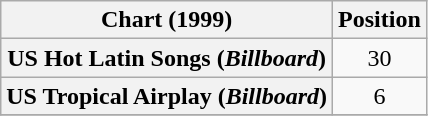<table class="wikitable plainrowheaders sortable" style="text-align:center;">
<tr>
<th scope="col">Chart (1999)</th>
<th scope="col">Position</th>
</tr>
<tr>
<th scope="row">US Hot Latin Songs (<em>Billboard</em>)</th>
<td>30</td>
</tr>
<tr>
<th scope="row">US Tropical Airplay (<em>Billboard</em>)</th>
<td>6</td>
</tr>
<tr>
</tr>
</table>
